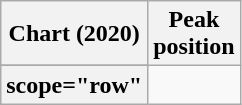<table class="wikitable sortable plainrowheaders" style="text-align:center">
<tr>
<th scope="col">Chart (2020)</th>
<th scope="col">Peak<br>position</th>
</tr>
<tr>
</tr>
<tr>
<th>scope="row" </th>
</tr>
</table>
